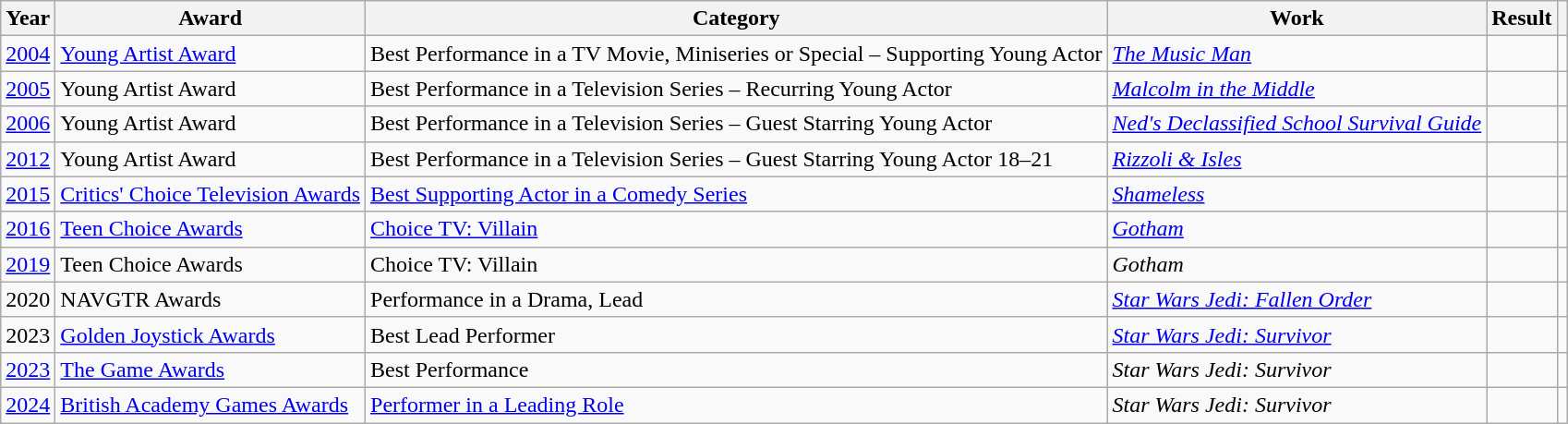<table class="wikitable sortable">
<tr>
<th>Year</th>
<th>Award</th>
<th>Category</th>
<th>Work</th>
<th>Result</th>
<th class="unsortable"></th>
</tr>
<tr>
<td><a href='#'>2004</a></td>
<td><a href='#'>Young Artist Award</a></td>
<td>Best Performance in a TV Movie, Miniseries or Special – Supporting Young Actor</td>
<td data-sort-value="Music Man, The"><em><a href='#'>The Music Man</a></em></td>
<td></td>
<td></td>
</tr>
<tr>
<td><a href='#'>2005</a></td>
<td>Young Artist Award</td>
<td>Best Performance in a Television Series – Recurring Young Actor</td>
<td><em><a href='#'>Malcolm in the Middle</a></em></td>
<td></td>
<td></td>
</tr>
<tr>
<td><a href='#'>2006</a></td>
<td>Young Artist Award</td>
<td>Best Performance in a Television Series – Guest Starring Young Actor</td>
<td><em><a href='#'>Ned's Declassified School Survival Guide</a></em></td>
<td></td>
<td></td>
</tr>
<tr>
<td><a href='#'>2012</a></td>
<td>Young Artist Award</td>
<td>Best Performance in a Television Series – Guest Starring Young Actor 18–21</td>
<td><em><a href='#'>Rizzoli & Isles</a></em></td>
<td></td>
<td></td>
</tr>
<tr>
<td><a href='#'>2015</a></td>
<td><a href='#'>Critics' Choice Television Awards</a></td>
<td><a href='#'>Best Supporting Actor in a Comedy Series</a></td>
<td><em><a href='#'>Shameless</a></em></td>
<td></td>
<td></td>
</tr>
<tr>
<td><a href='#'>2016</a></td>
<td><a href='#'>Teen Choice Awards</a></td>
<td><a href='#'>Choice TV: Villain</a></td>
<td><em><a href='#'>Gotham</a></em></td>
<td></td>
<td></td>
</tr>
<tr>
<td><a href='#'>2019</a></td>
<td>Teen Choice Awards</td>
<td>Choice TV: Villain</td>
<td><em>Gotham</em></td>
<td></td>
<td></td>
</tr>
<tr>
<td>2020</td>
<td>NAVGTR Awards</td>
<td>Performance in a Drama, Lead</td>
<td><em><a href='#'>Star Wars Jedi: Fallen Order</a></em></td>
<td></td>
<td></td>
</tr>
<tr>
<td>2023</td>
<td><a href='#'>Golden Joystick Awards</a></td>
<td>Best Lead Performer</td>
<td><em><a href='#'>Star Wars Jedi: Survivor</a></em></td>
<td></td>
<td></td>
</tr>
<tr>
<td><a href='#'>2023</a></td>
<td><a href='#'>The Game Awards</a></td>
<td>Best Performance</td>
<td><em>Star Wars Jedi: Survivor</em></td>
<td></td>
<td></td>
</tr>
<tr>
<td><a href='#'>2024</a></td>
<td><a href='#'>British Academy Games Awards</a></td>
<td><a href='#'>Performer in a Leading Role</a></td>
<td><em>Star Wars Jedi: Survivor</em></td>
<td></td>
<td></td>
</tr>
</table>
